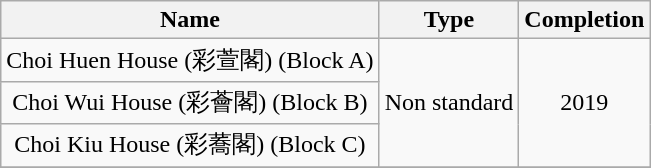<table class="wikitable" style="text-align: center">
<tr>
<th>Name</th>
<th>Type</th>
<th>Completion</th>
</tr>
<tr>
<td>Choi Huen House (彩萱閣) (Block A)</td>
<td rowspan="3">Non standard</td>
<td rowspan="3">2019</td>
</tr>
<tr>
<td>Choi Wui House  (彩薈閣) (Block B)</td>
</tr>
<tr>
<td>Choi Kiu House (彩蕎閣) (Block C)</td>
</tr>
<tr>
</tr>
</table>
